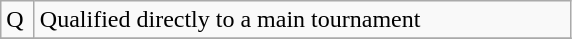<table class="wikitable">
<tr>
<td width=15px>Q</td>
<td width=350px>Qualified directly to a main tournament</td>
</tr>
<tr>
</tr>
</table>
